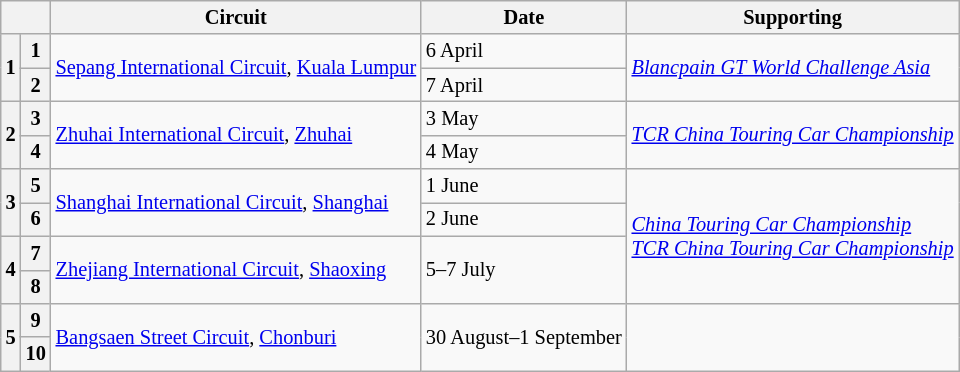<table class="wikitable" style="font-size: 85%">
<tr>
<th colspan="2"></th>
<th>Circuit</th>
<th>Date</th>
<th>Supporting</th>
</tr>
<tr>
<th rowspan="2">1</th>
<th>1</th>
<td rowspan="2"> <a href='#'>Sepang International Circuit</a>, <a href='#'>Kuala Lumpur</a></td>
<td>6 April</td>
<td rowspan="2"><a href='#'><em>Blancpain GT World Challenge Asia</em></a></td>
</tr>
<tr>
<th>2</th>
<td>7 April</td>
</tr>
<tr>
<th rowspan="2">2</th>
<th>3</th>
<td rowspan="2"> <a href='#'>Zhuhai International Circuit</a>, <a href='#'>Zhuhai</a></td>
<td>3 May</td>
<td rowspan="2"><a href='#'><em>TCR China Touring Car Championship</em></a></td>
</tr>
<tr>
<th>4</th>
<td>4 May</td>
</tr>
<tr>
<th rowspan="2">3</th>
<th>5</th>
<td rowspan="2"> <a href='#'>Shanghai International Circuit</a>, <a href='#'>Shanghai</a></td>
<td>1 June</td>
<td rowspan="4"><em><a href='#'>China Touring Car Championship</a></em><br><a href='#'><em>TCR China Touring Car Championship</em></a></td>
</tr>
<tr>
<th>6</th>
<td>2 June</td>
</tr>
<tr>
<th rowspan="2">4</th>
<th>7</th>
<td rowspan="2"> <a href='#'>Zhejiang International Circuit</a>, <a href='#'>Shaoxing</a></td>
<td rowspan="2">5–7 July</td>
</tr>
<tr>
<th>8</th>
</tr>
<tr>
<th rowspan="2">5</th>
<th>9</th>
<td rowspan="2"> <a href='#'>Bangsaen Street Circuit</a>, <a href='#'>Chonburi</a></td>
<td rowspan="2">30 August–1 September</td>
<td rowspan="2"></td>
</tr>
<tr>
<th>10</th>
</tr>
</table>
